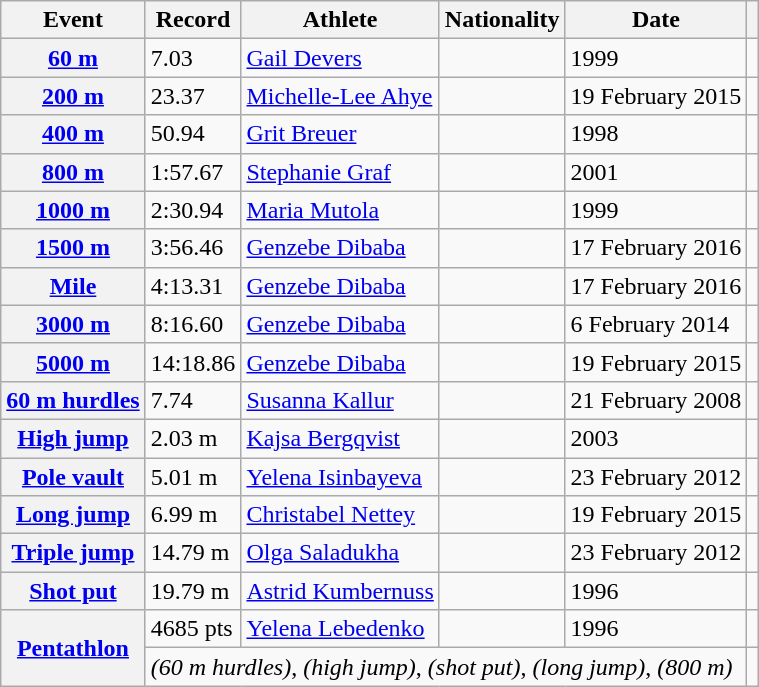<table class="wikitable plainrowheaders sticky-header">
<tr>
<th scope="col">Event</th>
<th scope="col">Record</th>
<th scope="col">Athlete</th>
<th scope="col">Nationality</th>
<th scope="col">Date</th>
<th scope="col"></th>
</tr>
<tr>
<th scope="row"><a href='#'>60 m</a></th>
<td>7.03</td>
<td><a href='#'>Gail Devers</a></td>
<td></td>
<td>1999</td>
<td></td>
</tr>
<tr>
<th scope="row"><a href='#'>200 m</a></th>
<td>23.37</td>
<td><a href='#'>Michelle-Lee Ahye</a></td>
<td></td>
<td>19 February 2015</td>
<td></td>
</tr>
<tr>
<th scope="row"><a href='#'>400 m</a></th>
<td>50.94</td>
<td><a href='#'>Grit Breuer</a></td>
<td></td>
<td>1998</td>
<td></td>
</tr>
<tr>
<th scope="row"><a href='#'>800 m</a></th>
<td>1:57.67</td>
<td><a href='#'>Stephanie Graf</a></td>
<td></td>
<td>2001</td>
<td></td>
</tr>
<tr>
<th scope="row"><a href='#'>1000 m</a></th>
<td>2:30.94</td>
<td><a href='#'>Maria Mutola</a></td>
<td></td>
<td>1999</td>
<td></td>
</tr>
<tr>
<th scope="row"><a href='#'>1500 m</a></th>
<td>3:56.46</td>
<td><a href='#'>Genzebe Dibaba</a></td>
<td></td>
<td>17 February 2016</td>
<td></td>
</tr>
<tr>
<th scope="row"><a href='#'>Mile</a></th>
<td>4:13.31</td>
<td><a href='#'>Genzebe Dibaba</a></td>
<td></td>
<td>17 February 2016</td>
<td></td>
</tr>
<tr>
<th scope="row"><a href='#'>3000 m</a></th>
<td>8:16.60</td>
<td><a href='#'>Genzebe Dibaba</a></td>
<td></td>
<td>6 February 2014</td>
<td></td>
</tr>
<tr>
<th scope="row"><a href='#'>5000 m</a></th>
<td>14:18.86</td>
<td><a href='#'>Genzebe Dibaba</a></td>
<td></td>
<td>19 February 2015</td>
<td></td>
</tr>
<tr>
<th scope="row"><a href='#'>60 m hurdles</a></th>
<td>7.74</td>
<td><a href='#'>Susanna Kallur</a></td>
<td></td>
<td>21 February 2008</td>
<td></td>
</tr>
<tr>
<th scope="row"><a href='#'>High jump</a></th>
<td>2.03 m</td>
<td><a href='#'>Kajsa Bergqvist</a></td>
<td></td>
<td>2003</td>
<td></td>
</tr>
<tr>
<th scope="row"><a href='#'>Pole vault</a></th>
<td>5.01 m</td>
<td><a href='#'>Yelena Isinbayeva</a></td>
<td></td>
<td>23 February 2012</td>
<td></td>
</tr>
<tr>
<th scope="row"><a href='#'>Long jump</a></th>
<td>6.99 m</td>
<td><a href='#'>Christabel Nettey</a></td>
<td></td>
<td>19 February 2015</td>
<td></td>
</tr>
<tr>
<th scope="row"><a href='#'>Triple jump</a></th>
<td>14.79 m</td>
<td><a href='#'>Olga Saladukha</a></td>
<td></td>
<td>23 February 2012</td>
<td></td>
</tr>
<tr>
<th scope="row"><a href='#'>Shot put</a></th>
<td>19.79 m</td>
<td><a href='#'>Astrid Kumbernuss</a></td>
<td></td>
<td>1996</td>
<td></td>
</tr>
<tr>
<th scope="rowgroup" rowspan="2"><a href='#'>Pentathlon</a></th>
<td>4685 pts</td>
<td><a href='#'>Yelena Lebedenko</a></td>
<td></td>
<td>1996</td>
<td></td>
</tr>
<tr>
<td colspan="4"><em>(60 m hurdles)</em>, <em>(high jump)</em>, <em>(shot put)</em>, <em>(long jump)</em>, <em>(800 m)</em></td>
<td></td>
</tr>
</table>
